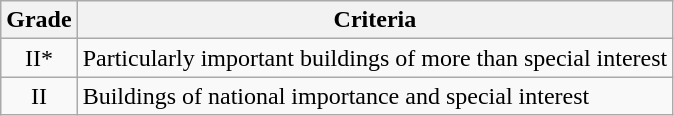<table class="wikitable">
<tr>
<th>Grade</th>
<th>Criteria</th>
</tr>
<tr>
<td align="center" >II*</td>
<td>Particularly important buildings of more than special interest</td>
</tr>
<tr>
<td align="center" >II</td>
<td>Buildings of national importance and special interest</td>
</tr>
</table>
